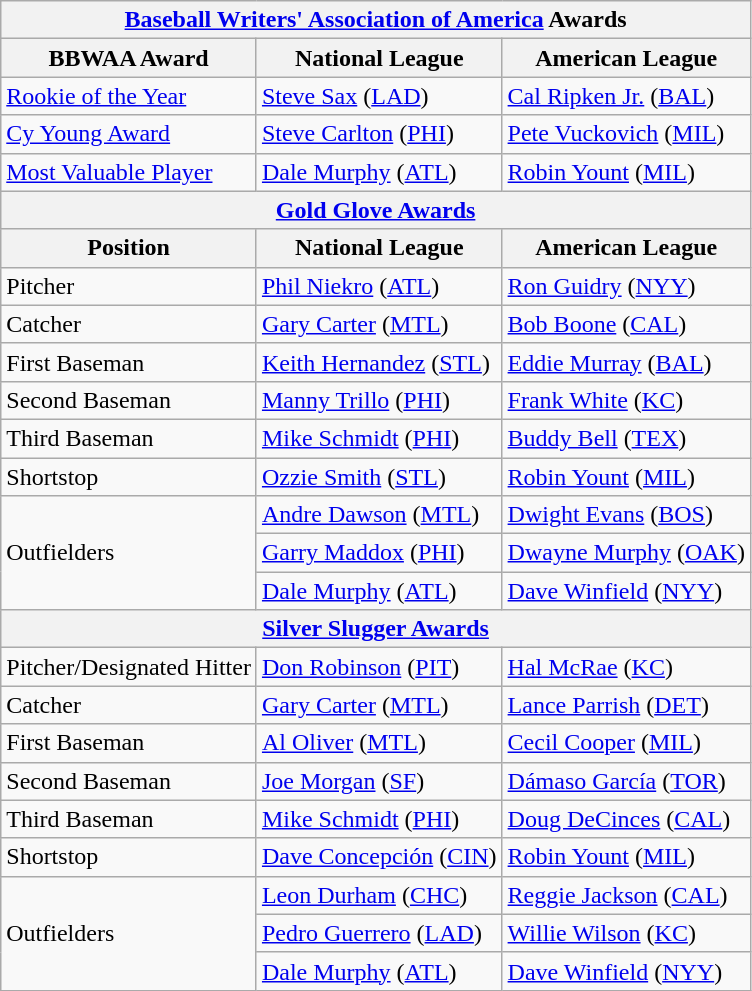<table class="wikitable">
<tr>
<th colspan="3"><a href='#'>Baseball Writers' Association of America</a> Awards</th>
</tr>
<tr>
<th>BBWAA Award</th>
<th>National League</th>
<th>American League</th>
</tr>
<tr>
<td><a href='#'>Rookie of the Year</a></td>
<td><a href='#'>Steve Sax</a> (<a href='#'>LAD</a>)</td>
<td><a href='#'>Cal Ripken Jr.</a> (<a href='#'>BAL</a>)</td>
</tr>
<tr>
<td><a href='#'>Cy Young Award</a></td>
<td><a href='#'>Steve Carlton</a> (<a href='#'>PHI</a>)</td>
<td><a href='#'>Pete Vuckovich</a> (<a href='#'>MIL</a>)</td>
</tr>
<tr>
<td><a href='#'>Most Valuable Player</a></td>
<td><a href='#'>Dale Murphy</a> (<a href='#'>ATL</a>)</td>
<td><a href='#'>Robin Yount</a> (<a href='#'>MIL</a>)</td>
</tr>
<tr>
<th colspan="3"><a href='#'>Gold Glove Awards</a></th>
</tr>
<tr>
<th>Position</th>
<th>National League</th>
<th>American League</th>
</tr>
<tr>
<td>Pitcher</td>
<td><a href='#'>Phil Niekro</a> (<a href='#'>ATL</a>)</td>
<td><a href='#'>Ron Guidry</a> (<a href='#'>NYY</a>)</td>
</tr>
<tr>
<td>Catcher</td>
<td><a href='#'>Gary Carter</a> (<a href='#'>MTL</a>)</td>
<td><a href='#'>Bob Boone</a> (<a href='#'>CAL</a>)</td>
</tr>
<tr>
<td>First Baseman</td>
<td><a href='#'>Keith Hernandez</a> (<a href='#'>STL</a>)</td>
<td><a href='#'>Eddie Murray</a> (<a href='#'>BAL</a>)</td>
</tr>
<tr>
<td>Second Baseman</td>
<td><a href='#'>Manny Trillo</a> (<a href='#'>PHI</a>)</td>
<td><a href='#'>Frank White</a> (<a href='#'>KC</a>)</td>
</tr>
<tr>
<td>Third Baseman</td>
<td><a href='#'>Mike Schmidt</a> (<a href='#'>PHI</a>)</td>
<td><a href='#'>Buddy Bell</a> (<a href='#'>TEX</a>)</td>
</tr>
<tr>
<td>Shortstop</td>
<td><a href='#'>Ozzie Smith</a> (<a href='#'>STL</a>)</td>
<td><a href='#'>Robin Yount</a> (<a href='#'>MIL</a>)</td>
</tr>
<tr>
<td rowspan="3">Outfielders</td>
<td><a href='#'>Andre Dawson</a> (<a href='#'>MTL</a>)</td>
<td><a href='#'>Dwight Evans</a> (<a href='#'>BOS</a>)</td>
</tr>
<tr>
<td><a href='#'>Garry Maddox</a> (<a href='#'>PHI</a>)</td>
<td><a href='#'>Dwayne Murphy</a> (<a href='#'>OAK</a>)</td>
</tr>
<tr>
<td><a href='#'>Dale Murphy</a> (<a href='#'>ATL</a>)</td>
<td><a href='#'>Dave Winfield</a> (<a href='#'>NYY</a>)</td>
</tr>
<tr>
<th colspan="3"><a href='#'>Silver Slugger Awards</a></th>
</tr>
<tr>
<td>Pitcher/Designated Hitter</td>
<td><a href='#'>Don Robinson</a> (<a href='#'>PIT</a>)</td>
<td><a href='#'>Hal McRae</a> (<a href='#'>KC</a>)</td>
</tr>
<tr>
<td>Catcher</td>
<td><a href='#'>Gary Carter</a> (<a href='#'>MTL</a>)</td>
<td><a href='#'>Lance Parrish</a> (<a href='#'>DET</a>)</td>
</tr>
<tr>
<td>First Baseman</td>
<td><a href='#'>Al Oliver</a> (<a href='#'>MTL</a>)</td>
<td><a href='#'>Cecil Cooper</a> (<a href='#'>MIL</a>)</td>
</tr>
<tr>
<td>Second Baseman</td>
<td><a href='#'>Joe Morgan</a> (<a href='#'>SF</a>)</td>
<td><a href='#'>Dámaso García</a> (<a href='#'>TOR</a>)</td>
</tr>
<tr>
<td>Third Baseman</td>
<td><a href='#'>Mike Schmidt</a> (<a href='#'>PHI</a>)</td>
<td><a href='#'>Doug DeCinces</a> (<a href='#'>CAL</a>)</td>
</tr>
<tr>
<td>Shortstop</td>
<td><a href='#'>Dave Concepción</a> (<a href='#'>CIN</a>)</td>
<td><a href='#'>Robin Yount</a> (<a href='#'>MIL</a>)</td>
</tr>
<tr>
<td rowspan="3">Outfielders</td>
<td><a href='#'>Leon Durham</a> (<a href='#'>CHC</a>)</td>
<td><a href='#'>Reggie Jackson</a> (<a href='#'>CAL</a>)</td>
</tr>
<tr>
<td><a href='#'>Pedro Guerrero</a> (<a href='#'>LAD</a>)</td>
<td><a href='#'>Willie Wilson</a> (<a href='#'>KC</a>)</td>
</tr>
<tr>
<td><a href='#'>Dale Murphy</a> (<a href='#'>ATL</a>)</td>
<td><a href='#'>Dave Winfield</a> (<a href='#'>NYY</a>)</td>
</tr>
</table>
